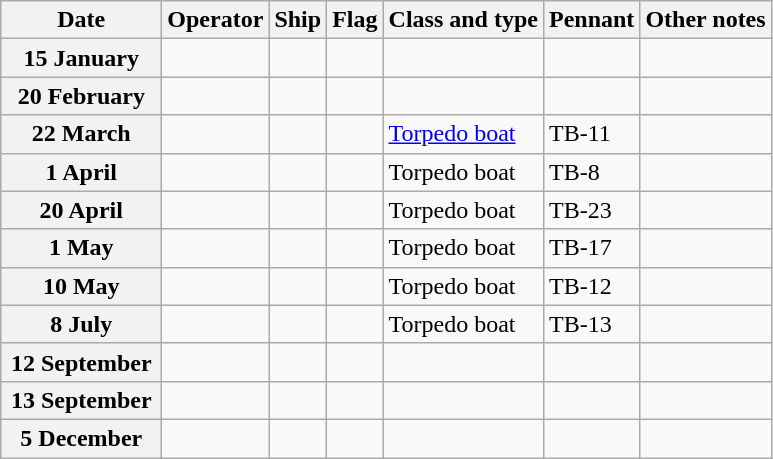<table Class="wikitable">
<tr>
<th width="100">Date</th>
<th>Operator</th>
<th>Ship</th>
<th>Flag</th>
<th>Class and type</th>
<th>Pennant</th>
<th>Other notes</th>
</tr>
<tr ---->
<th>15 January</th>
<td></td>
<td><strong></strong></td>
<td></td>
<td></td>
<td></td>
<td></td>
</tr>
<tr ---->
<th>20 February</th>
<td></td>
<td><strong></strong></td>
<td></td>
<td></td>
<td></td>
<td></td>
</tr>
<tr ---->
<th>22 March</th>
<td></td>
<td><strong></strong></td>
<td></td>
<td><a href='#'>Torpedo boat</a></td>
<td>TB-11</td>
<td></td>
</tr>
<tr ---->
<th>1 April</th>
<td></td>
<td><strong></strong></td>
<td></td>
<td>Torpedo boat</td>
<td>TB-8</td>
<td></td>
</tr>
<tr ---->
<th>20 April</th>
<td></td>
<td><strong></strong></td>
<td></td>
<td>Torpedo boat</td>
<td>TB-23</td>
<td></td>
</tr>
<tr ---->
<th>1 May</th>
<td></td>
<td><strong></strong></td>
<td></td>
<td>Torpedo boat</td>
<td>TB-17</td>
<td></td>
</tr>
<tr ---->
<th>10 May</th>
<td></td>
<td><strong></strong></td>
<td></td>
<td>Torpedo boat</td>
<td>TB-12</td>
<td></td>
</tr>
<tr ---->
<th>8 July</th>
<td></td>
<td><strong></strong></td>
<td></td>
<td>Torpedo boat</td>
<td>TB-13</td>
<td></td>
</tr>
<tr ---->
<th>12 September</th>
<td></td>
<td><strong></strong></td>
<td></td>
<td></td>
<td></td>
<td></td>
</tr>
<tr ---->
<th>13 September</th>
<td></td>
<td><strong></strong></td>
<td></td>
<td></td>
<td></td>
<td></td>
</tr>
<tr ---->
<th>5 December</th>
<td></td>
<td><strong></strong></td>
<td></td>
<td></td>
<td></td>
<td></td>
</tr>
</table>
